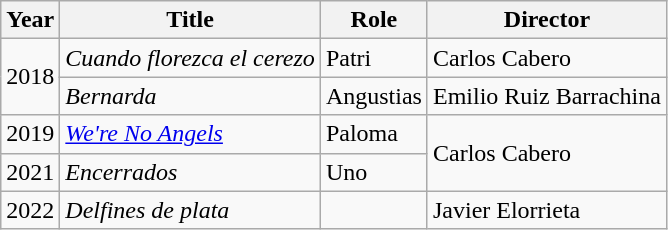<table class="wikitable">
<tr>
<th>Year</th>
<th>Title</th>
<th>Role</th>
<th>Director</th>
</tr>
<tr>
<td rowspan="2">2018</td>
<td><em>Cuando florezca el cerezo</em></td>
<td>Patri</td>
<td>Carlos Cabero</td>
</tr>
<tr>
<td><em>Bernarda</em></td>
<td>Angustias</td>
<td>Emilio Ruiz Barrachina</td>
</tr>
<tr>
<td>2019</td>
<td><em><a href='#'>We're No Angels</a></em></td>
<td>Paloma</td>
<td rowspan="2">Carlos Cabero</td>
</tr>
<tr>
<td>2021</td>
<td><em>Encerrados</em></td>
<td>Uno</td>
</tr>
<tr>
<td>2022</td>
<td><em>Delfines de plata</em></td>
<td></td>
<td>Javier Elorrieta</td>
</tr>
</table>
